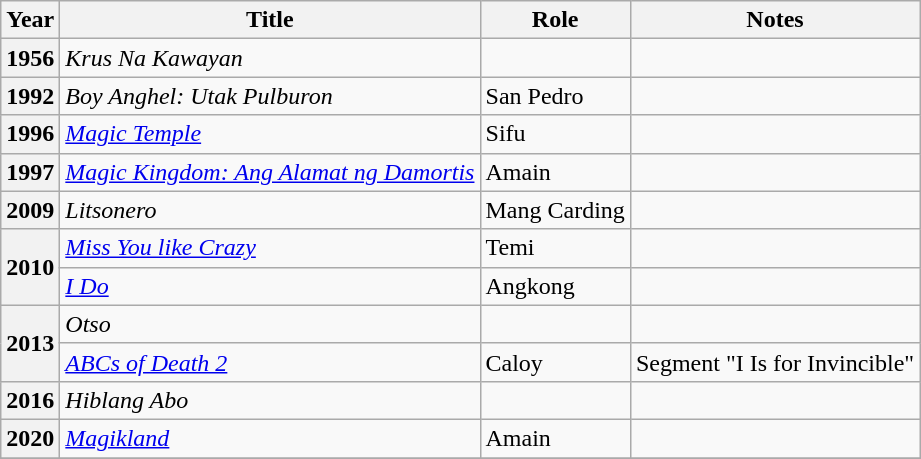<table class="wikitable plainrowheaders" style="margin-right: 0;">
<tr>
<th scope="col">Year</th>
<th scope="col">Title</th>
<th scope="col">Role</th>
<th scope="col">Notes</th>
</tr>
<tr>
<th scope="row">1956</th>
<td><em>Krus Na Kawayan</em></td>
<td></td>
<td></td>
</tr>
<tr>
<th scope="row">1992</th>
<td><em>Boy Anghel: Utak Pulburon</em> </td>
<td>San Pedro</td>
<td></td>
</tr>
<tr>
<th scope="row">1996</th>
<td><em><a href='#'>Magic Temple</a></em> </td>
<td>Sifu</td>
<td></td>
</tr>
<tr>
<th scope="row">1997</th>
<td><em><a href='#'>Magic Kingdom: Ang Alamat ng Damortis</a></em> </td>
<td>Amain</td>
<td></td>
</tr>
<tr>
<th scope="row">2009</th>
<td><em>Litsonero</em> </td>
<td>Mang Carding</td>
<td></td>
</tr>
<tr>
<th rowspan="2" scope="row">2010</th>
<td><em><a href='#'>Miss You like Crazy</a></em></td>
<td>Temi</td>
<td></td>
</tr>
<tr>
<td><em><a href='#'>I Do</a></em> </td>
<td>Angkong</td>
<td></td>
</tr>
<tr>
<th rowspan="2" scope="row">2013</th>
<td><em>Otso</em> </td>
<td></td>
<td></td>
</tr>
<tr>
<td><em><a href='#'>ABCs of Death 2</a></em> </td>
<td>Caloy</td>
<td>Segment "I Is for Invincible"</td>
</tr>
<tr>
<th scope="row">2016</th>
<td><em>Hiblang Abo</em> </td>
<td></td>
<td></td>
</tr>
<tr>
<th scope="row">2020</th>
<td><em><a href='#'>Magikland</a></em> </td>
<td>Amain</td>
<td></td>
</tr>
<tr>
</tr>
</table>
